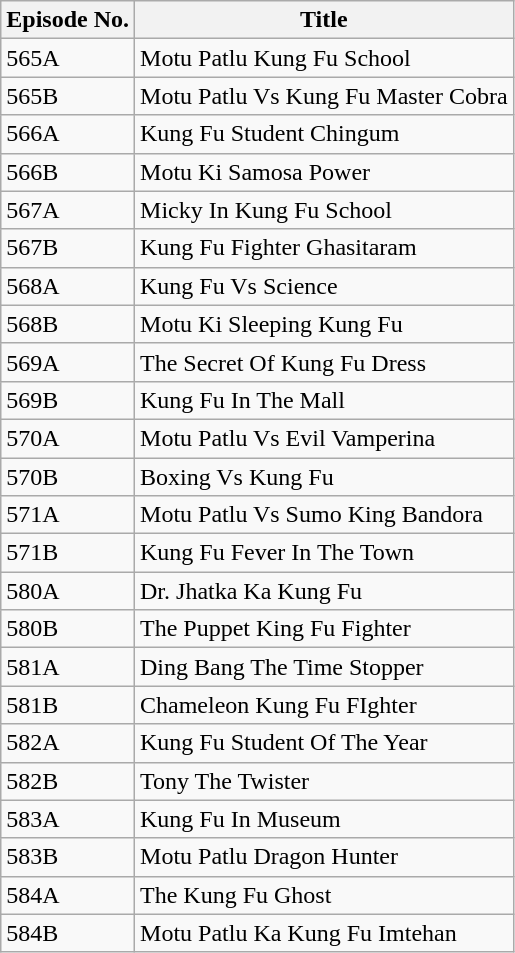<table class="wikitable">
<tr>
<th>Episode No.</th>
<th>Title</th>
</tr>
<tr>
<td>565A</td>
<td>Motu Patlu Kung Fu School</td>
</tr>
<tr>
<td>565B</td>
<td>Motu Patlu Vs Kung Fu Master Cobra</td>
</tr>
<tr>
<td>566A</td>
<td>Kung Fu Student Chingum</td>
</tr>
<tr>
<td>566B</td>
<td>Motu Ki Samosa Power</td>
</tr>
<tr>
<td>567A</td>
<td>Micky In Kung Fu School</td>
</tr>
<tr>
<td>567B</td>
<td>Kung Fu Fighter Ghasitaram</td>
</tr>
<tr>
<td>568A</td>
<td>Kung Fu Vs Science</td>
</tr>
<tr>
<td>568B</td>
<td>Motu Ki Sleeping Kung Fu</td>
</tr>
<tr>
<td>569A</td>
<td>The Secret Of Kung Fu Dress</td>
</tr>
<tr>
<td>569B</td>
<td>Kung Fu In The Mall</td>
</tr>
<tr>
<td>570A</td>
<td>Motu Patlu Vs Evil Vamperina</td>
</tr>
<tr>
<td>570B</td>
<td>Boxing Vs Kung Fu</td>
</tr>
<tr>
<td>571A</td>
<td>Motu Patlu Vs Sumo King Bandora</td>
</tr>
<tr>
<td>571B</td>
<td>Kung Fu Fever In The Town</td>
</tr>
<tr>
<td>580A</td>
<td>Dr. Jhatka Ka Kung Fu</td>
</tr>
<tr>
<td>580B</td>
<td>The Puppet King Fu Fighter</td>
</tr>
<tr>
<td>581A</td>
<td>Ding Bang The Time Stopper</td>
</tr>
<tr>
<td>581B</td>
<td>Chameleon Kung Fu FIghter</td>
</tr>
<tr>
<td>582A</td>
<td>Kung Fu Student Of The Year</td>
</tr>
<tr>
<td>582B</td>
<td>Tony The Twister</td>
</tr>
<tr>
<td>583A</td>
<td>Kung Fu In Museum</td>
</tr>
<tr>
<td>583B</td>
<td>Motu Patlu Dragon Hunter</td>
</tr>
<tr>
<td>584A</td>
<td>The Kung Fu Ghost</td>
</tr>
<tr>
<td>584B</td>
<td>Motu Patlu Ka Kung Fu Imtehan</td>
</tr>
</table>
